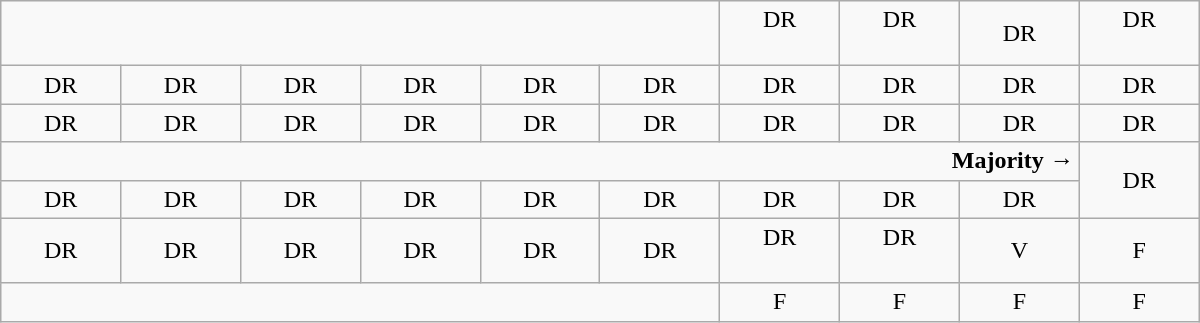<table class="wikitable" style="text-align:center" width=800px>
<tr>
<td colspan=6></td>
<td>DR<br><br></td>
<td>DR<br><br></td>
<td>DR</td>
<td>DR<br><br></td>
</tr>
<tr>
<td width=50px >DR</td>
<td width=50px >DR</td>
<td width=50px >DR</td>
<td width=50px >DR</td>
<td width=50px >DR</td>
<td width=50px >DR</td>
<td width=50px >DR</td>
<td width=50px >DR</td>
<td width=50px >DR</td>
<td width=50px >DR</td>
</tr>
<tr>
<td>DR</td>
<td>DR</td>
<td>DR</td>
<td>DR</td>
<td>DR</td>
<td>DR</td>
<td>DR</td>
<td>DR</td>
<td>DR</td>
<td>DR</td>
</tr>
<tr>
<td colspan=9 style="text-align:right"><strong>Majority →</strong></td>
<td rowspan=2 >DR</td>
</tr>
<tr>
<td>DR</td>
<td>DR</td>
<td>DR</td>
<td>DR</td>
<td>DR</td>
<td>DR</td>
<td>DR</td>
<td>DR</td>
<td>DR</td>
</tr>
<tr>
<td>DR</td>
<td>DR</td>
<td>DR</td>
<td>DR</td>
<td>DR</td>
<td>DR</td>
<td>DR<br><br></td>
<td>DR<br><br></td>
<td>V</td>
<td>F</td>
</tr>
<tr>
<td colspan=6></td>
<td>F</td>
<td>F</td>
<td>F</td>
<td>F</td>
</tr>
</table>
